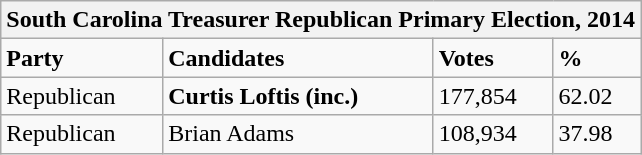<table class="wikitable">
<tr>
<th colspan="4">South Carolina Treasurer Republican Primary Election, 2014</th>
</tr>
<tr>
<td><strong>Party</strong></td>
<td><strong>Candidates</strong></td>
<td><strong>Votes</strong></td>
<td><strong>%</strong></td>
</tr>
<tr>
<td>Republican</td>
<td><strong>Curtis Loftis (inc.)</strong></td>
<td>177,854</td>
<td>62.02</td>
</tr>
<tr>
<td>Republican</td>
<td>Brian Adams</td>
<td>108,934</td>
<td>37.98</td>
</tr>
</table>
